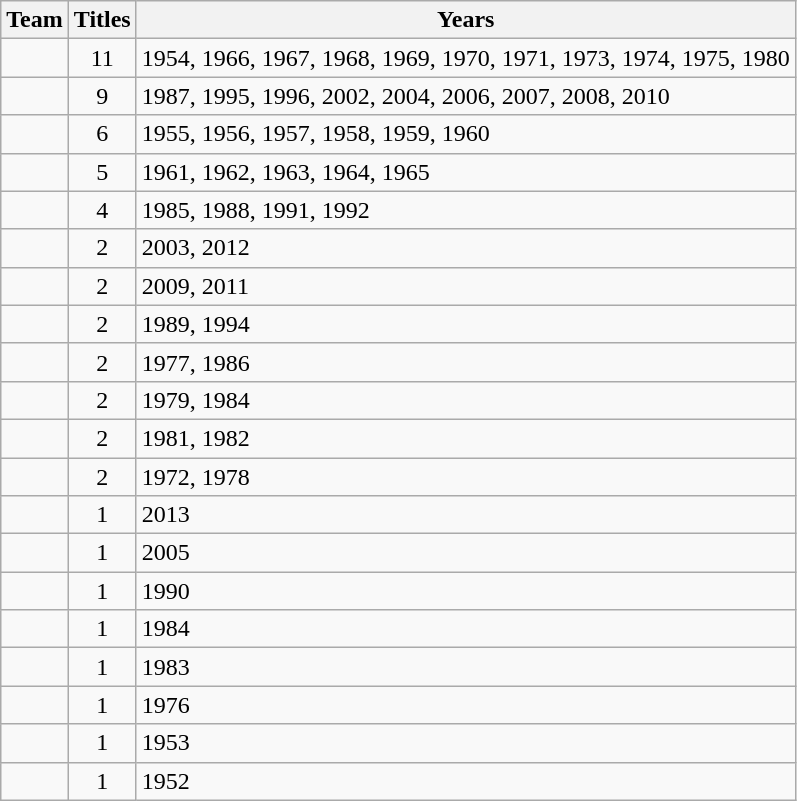<table class="wikitable sortable" style="text-align:center">
<tr>
<th>Team</th>
<th>Titles</th>
<th>Years</th>
</tr>
<tr>
<td style=><em></em></td>
<td>11</td>
<td align=left>1954, 1966, 1967, 1968, 1969, 1970, 1971, 1973, 1974, 1975, 1980</td>
</tr>
<tr>
<td style=><em></em></td>
<td>9</td>
<td align=left>1987, 1995, 1996, 2002, 2004, 2006, 2007, 2008, 2010</td>
</tr>
<tr>
<td style=><em></em></td>
<td>6</td>
<td align=left>1955, 1956, 1957, 1958, 1959, 1960</td>
</tr>
<tr>
<td style=><em></em></td>
<td>5</td>
<td align=left>1961, 1962, 1963, 1964, 1965</td>
</tr>
<tr>
<td style=><em></em></td>
<td>4</td>
<td align=left>1985, 1988, 1991, 1992</td>
</tr>
<tr>
<td style=><em></em></td>
<td>2</td>
<td align=left>2003, 2012</td>
</tr>
<tr>
<td style=><em></em></td>
<td>2</td>
<td align=left>2009, 2011</td>
</tr>
<tr>
<td style=><em></em></td>
<td>2</td>
<td align=left>1989, 1994</td>
</tr>
<tr>
<td style=><em></em></td>
<td>2</td>
<td align=left>1977, 1986</td>
</tr>
<tr>
<td style=><em></em></td>
<td>2</td>
<td align=left>1979, 1984</td>
</tr>
<tr>
<td style=><em></em></td>
<td>2</td>
<td align=left>1981, 1982</td>
</tr>
<tr>
<td style=><em></em></td>
<td>2</td>
<td align=left>1972, 1978</td>
</tr>
<tr>
<td style=><em></em></td>
<td>1</td>
<td align=left>2013</td>
</tr>
<tr>
<td style=><em></em></td>
<td>1</td>
<td align=left>2005</td>
</tr>
<tr>
<td style=><em></em></td>
<td>1</td>
<td align=left>1990</td>
</tr>
<tr>
<td style=><em></em></td>
<td>1</td>
<td align=left>1984</td>
</tr>
<tr>
<td style=><em></em></td>
<td>1</td>
<td align=left>1983</td>
</tr>
<tr>
<td style=><em></em></td>
<td>1</td>
<td align=left>1976</td>
</tr>
<tr>
<td style=><em></em></td>
<td>1</td>
<td align=left>1953</td>
</tr>
<tr>
<td style=><em></em></td>
<td>1</td>
<td align=left>1952</td>
</tr>
</table>
